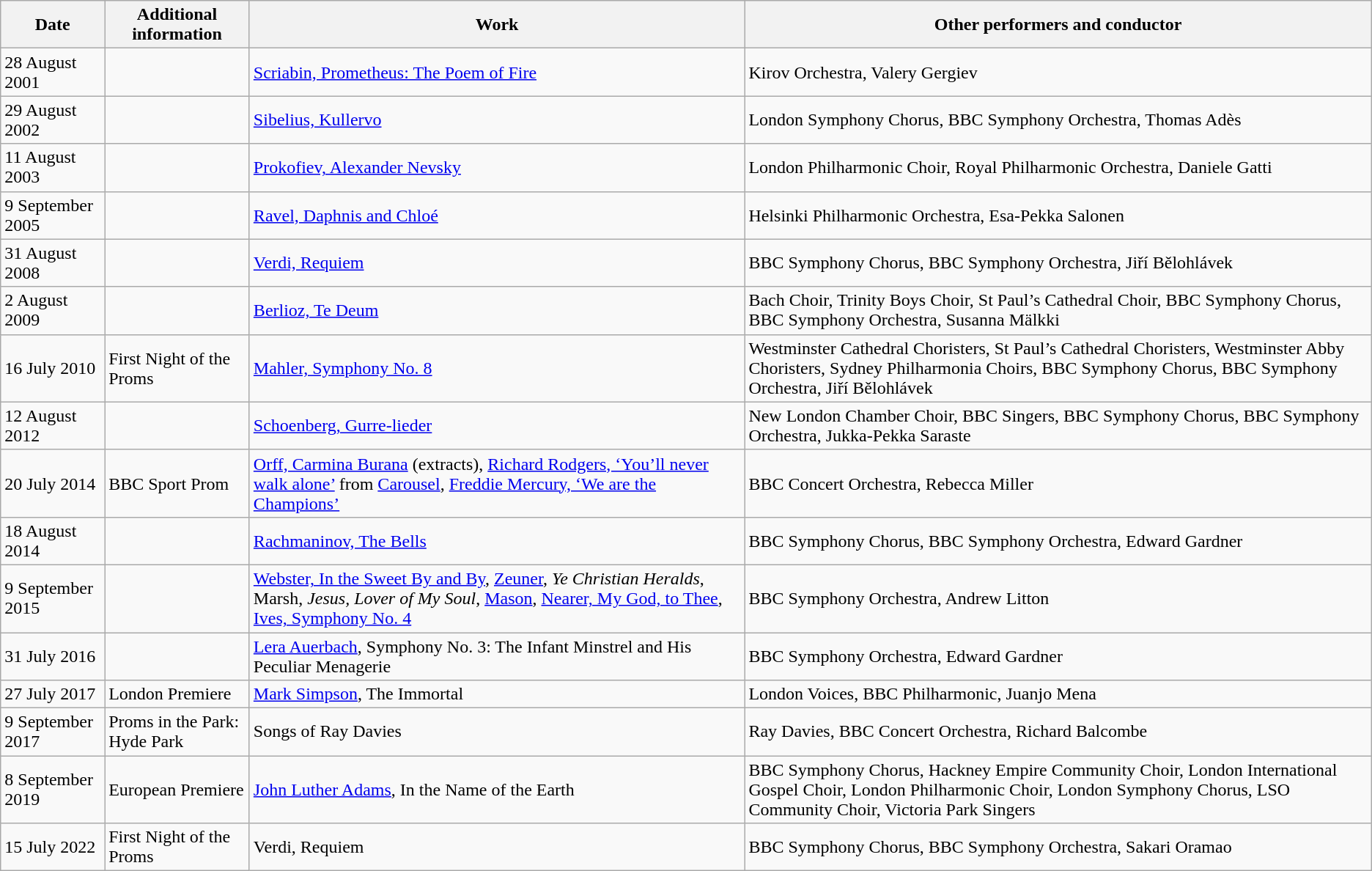<table class="wikitable">
<tr>
<th>Date</th>
<th>Additional information</th>
<th>Work</th>
<th>Other performers and conductor</th>
</tr>
<tr>
<td>28 August 2001</td>
<td></td>
<td><a href='#'>Scriabin, Prometheus: The Poem of Fire</a></td>
<td>Kirov Orchestra, Valery Gergiev</td>
</tr>
<tr>
<td>29 August 2002</td>
<td></td>
<td><a href='#'>Sibelius, Kullervo</a></td>
<td>London Symphony Chorus, BBC Symphony Orchestra, Thomas Adès</td>
</tr>
<tr>
<td>11 August 2003</td>
<td></td>
<td><a href='#'>Prokofiev, Alexander Nevsky</a></td>
<td>London Philharmonic Choir, Royal Philharmonic Orchestra, Daniele Gatti</td>
</tr>
<tr>
<td>9 September 2005</td>
<td></td>
<td><a href='#'>Ravel, Daphnis and Chloé</a></td>
<td>Helsinki Philharmonic Orchestra, Esa-Pekka Salonen</td>
</tr>
<tr>
<td>31 August 2008</td>
<td></td>
<td><a href='#'>Verdi, Requiem</a></td>
<td>BBC Symphony Chorus, BBC Symphony Orchestra, Jiří Bělohlávek</td>
</tr>
<tr>
<td>2 August 2009</td>
<td></td>
<td><a href='#'>Berlioz, Te Deum</a></td>
<td>Bach Choir, Trinity Boys Choir, St Paul’s Cathedral Choir, BBC Symphony Chorus, BBC Symphony Orchestra, Susanna Mälkki</td>
</tr>
<tr>
<td>16 July 2010</td>
<td>First Night of the Proms</td>
<td><a href='#'>Mahler, Symphony No. 8</a></td>
<td>Westminster Cathedral Choristers, St Paul’s Cathedral Choristers, Westminster Abby Choristers, Sydney Philharmonia Choirs, BBC Symphony Chorus, BBC Symphony Orchestra, Jiří Bělohlávek</td>
</tr>
<tr>
<td>12 August 2012</td>
<td></td>
<td><a href='#'>Schoenberg, Gurre-lieder</a></td>
<td>New London Chamber Choir, BBC Singers, BBC Symphony Chorus, BBC Symphony Orchestra, Jukka-Pekka Saraste</td>
</tr>
<tr>
<td>20 July 2014</td>
<td>BBC Sport Prom</td>
<td><a href='#'>Orff, Carmina Burana</a> (extracts), <a href='#'>Richard Rodgers, ‘You’ll never walk alone’</a> from <a href='#'>Carousel</a>, <a href='#'>Freddie Mercury, ‘We are the Champions’</a></td>
<td>BBC Concert Orchestra, Rebecca Miller</td>
</tr>
<tr>
<td>18 August 2014</td>
<td></td>
<td><a href='#'>Rachmaninov, The Bells</a></td>
<td>BBC Symphony Chorus, BBC Symphony Orchestra, Edward Gardner</td>
</tr>
<tr>
<td>9 September 2015</td>
<td></td>
<td><a href='#'>Webster, In the Sweet By and By</a>, <a href='#'>Zeuner</a>, <em>Ye Christian Heralds</em>, Marsh, <em>Jesus, Lover of My Soul</em>, <a href='#'>Mason</a>, <a href='#'>Nearer, My God, to Thee</a>, <a href='#'>Ives, Symphony No. 4</a></td>
<td>BBC Symphony Orchestra, Andrew Litton</td>
</tr>
<tr>
<td>31 July 2016</td>
<td></td>
<td><a href='#'>Lera Auerbach</a>, Symphony No. 3: The Infant Minstrel and His Peculiar Menagerie</td>
<td>BBC Symphony Orchestra, Edward Gardner</td>
</tr>
<tr>
<td>27 July 2017</td>
<td>London Premiere</td>
<td><a href='#'>Mark Simpson</a>, The Immortal</td>
<td>London Voices, BBC Philharmonic, Juanjo Mena</td>
</tr>
<tr>
<td>9 September 2017</td>
<td>Proms in the Park: Hyde Park</td>
<td>Songs of Ray Davies</td>
<td>Ray Davies, BBC Concert Orchestra, Richard Balcombe</td>
</tr>
<tr>
<td>8 September 2019</td>
<td>European Premiere</td>
<td><a href='#'>John Luther Adams</a>, In the Name of the Earth</td>
<td>BBC Symphony Chorus, Hackney Empire Community Choir, London International Gospel Choir, London Philharmonic Choir, London Symphony Chorus, LSO Community Choir, Victoria Park Singers</td>
</tr>
<tr>
<td>15 July 2022</td>
<td>First Night of the Proms</td>
<td>Verdi, Requiem</td>
<td>BBC Symphony Chorus, BBC Symphony Orchestra, Sakari Oramao</td>
</tr>
</table>
